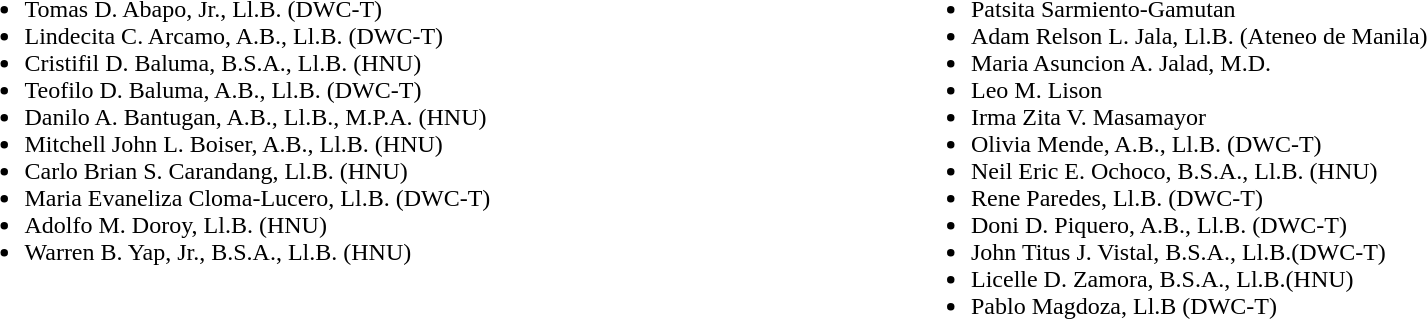<table width=100%>
<tr valign ="top">
<td width=50%><br><ul><li>Tomas D. Abapo, Jr., Ll.B. (DWC-T)</li><li>Lindecita C. Arcamo, A.B., Ll.B. (DWC-T)</li><li>Cristifil D. Baluma, B.S.A., Ll.B. (HNU)</li><li>Teofilo D. Baluma, A.B., Ll.B. (DWC-T)</li><li>Danilo A. Bantugan, A.B., Ll.B., M.P.A. (HNU)</li><li>Mitchell John L. Boiser, A.B., Ll.B. (HNU)</li><li>Carlo Brian S. Carandang, Ll.B. (HNU)</li><li>Maria Evaneliza Cloma-Lucero, Ll.B. (DWC-T)</li><li>Adolfo M. Doroy, Ll.B. (HNU)</li><li>Warren B. Yap, Jr., B.S.A., Ll.B. (HNU)</li></ul></td>
<td><br><ul><li>Patsita Sarmiento-Gamutan</li><li>Adam Relson L. Jala, Ll.B. (Ateneo de Manila)</li><li>Maria Asuncion A. Jalad, M.D.</li><li>Leo M. Lison</li><li>Irma Zita V. Masamayor</li><li>Olivia Mende, A.B., Ll.B. (DWC-T)</li><li>Neil Eric E. Ochoco, B.S.A., Ll.B. (HNU)</li><li>Rene Paredes, Ll.B. (DWC-T)</li><li>Doni D. Piquero, A.B., Ll.B. (DWC-T)</li><li>John Titus J. Vistal, B.S.A., Ll.B.(DWC-T)</li><li>Licelle D. Zamora, B.S.A., Ll.B.(HNU)</li><li>Pablo Magdoza, Ll.B (DWC-T)</li></ul></td>
</tr>
</table>
